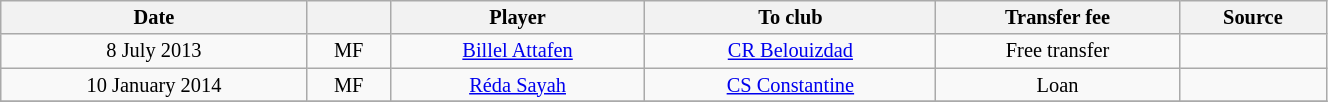<table class="wikitable sortable" style="width:70%; text-align:center; font-size:85%; text-align:centre;">
<tr>
<th>Date</th>
<th></th>
<th>Player</th>
<th>To club</th>
<th>Transfer fee</th>
<th>Source</th>
</tr>
<tr>
<td>8 July 2013</td>
<td>MF</td>
<td> <a href='#'>Billel Attafen</a></td>
<td><a href='#'>CR Belouizdad</a></td>
<td>Free transfer</td>
<td></td>
</tr>
<tr>
<td>10 January 2014</td>
<td>MF</td>
<td> <a href='#'>Réda Sayah</a></td>
<td><a href='#'>CS Constantine</a></td>
<td>Loan</td>
<td></td>
</tr>
<tr>
</tr>
</table>
